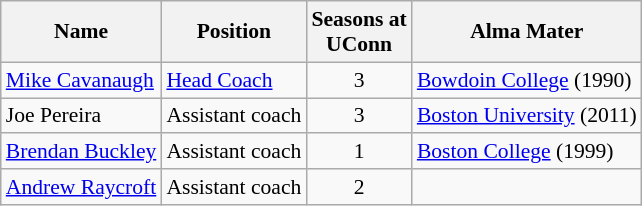<table class="wikitable" border="1" style="font-size:90%;">
<tr>
<th>Name</th>
<th>Position</th>
<th>Seasons at<br>UConn</th>
<th>Alma Mater</th>
</tr>
<tr>
<td><a href='#'>Mike Cavanaugh</a></td>
<td><a href='#'>Head Coach</a></td>
<td align=center>3</td>
<td><a href='#'>Bowdoin College</a> (1990)</td>
</tr>
<tr>
<td>Joe Pereira</td>
<td>Assistant coach</td>
<td align=center>3</td>
<td><a href='#'>Boston University</a> (2011)</td>
</tr>
<tr>
<td><a href='#'>Brendan Buckley</a></td>
<td>Assistant coach</td>
<td align=center>1</td>
<td><a href='#'>Boston College</a> (1999)</td>
</tr>
<tr>
<td><a href='#'>Andrew Raycroft</a></td>
<td>Assistant coach</td>
<td align=center>2</td>
<td></td>
</tr>
</table>
